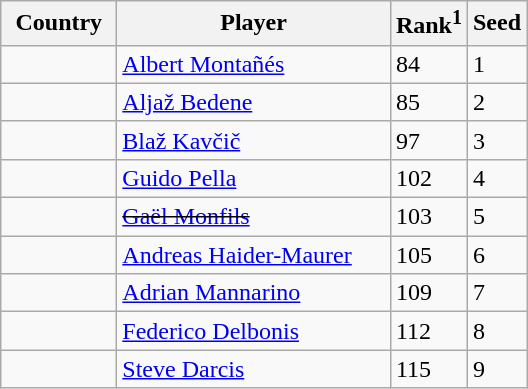<table class="sortable wikitable">
<tr>
<th width="70">Country</th>
<th width="175">Player</th>
<th>Rank<sup>1</sup></th>
<th>Seed</th>
</tr>
<tr>
<td></td>
<td><a href='#'>Albert Montañés</a></td>
<td>84</td>
<td>1</td>
</tr>
<tr>
<td></td>
<td><a href='#'>Aljaž Bedene</a></td>
<td>85</td>
<td>2</td>
</tr>
<tr>
<td></td>
<td><a href='#'>Blaž Kavčič</a></td>
<td>97</td>
<td>3</td>
</tr>
<tr>
<td></td>
<td><a href='#'>Guido Pella</a></td>
<td>102</td>
<td>4</td>
</tr>
<tr>
<td></td>
<td><s><a href='#'>Gaël Monfils</a></s></td>
<td>103</td>
<td>5</td>
</tr>
<tr>
<td></td>
<td><a href='#'>Andreas Haider-Maurer</a></td>
<td>105</td>
<td>6</td>
</tr>
<tr>
<td></td>
<td><a href='#'>Adrian Mannarino</a></td>
<td>109</td>
<td>7</td>
</tr>
<tr>
<td></td>
<td><a href='#'>Federico Delbonis</a></td>
<td>112</td>
<td>8</td>
</tr>
<tr>
<td></td>
<td><a href='#'>Steve Darcis</a></td>
<td>115</td>
<td>9</td>
</tr>
</table>
